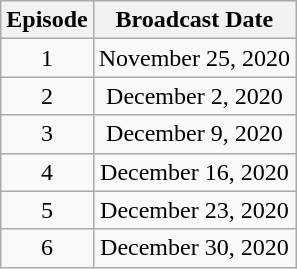<table class="wikitable" style="text-align:center;">
<tr>
<th>Episode</th>
<th>Broadcast Date</th>
</tr>
<tr>
<td>1</td>
<td>November 25, 2020</td>
</tr>
<tr>
<td>2</td>
<td>December 2, 2020</td>
</tr>
<tr>
<td>3</td>
<td>December 9, 2020</td>
</tr>
<tr>
<td>4</td>
<td>December 16, 2020</td>
</tr>
<tr>
<td>5</td>
<td>December 23, 2020</td>
</tr>
<tr>
<td>6</td>
<td>December 30, 2020</td>
</tr>
</table>
